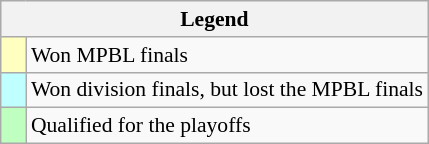<table class="wikitable" style="font-size:90%;">
<tr>
<th colspan="2">Legend</th>
</tr>
<tr>
<td bgcolor=#FFFFBF align=center width=10px></td>
<td>Won MPBL finals</td>
</tr>
<tr>
<td bgcolor=#BFFFFF align=center width=10px></td>
<td>Won division finals, but lost the MPBL finals</td>
</tr>
<tr>
<td bgcolor=#BFFFBF align=center width=10px></td>
<td>Qualified for the playoffs</td>
</tr>
</table>
